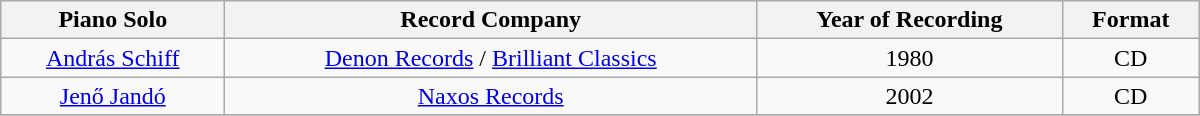<table class="wikitable" width="800px">
<tr>
<th align="center">Piano Solo</th>
<th align="center">Record Company</th>
<th align="center">Year of Recording</th>
<th align="center">Format</th>
</tr>
<tr>
<td align="center"><a href='#'>András Schiff</a></td>
<td align="center"><a href='#'>Denon Records</a> / <a href='#'>Brilliant Classics</a></td>
<td align="center">1980</td>
<td align="center">CD</td>
</tr>
<tr>
<td align="center"><a href='#'>Jenő Jandó</a></td>
<td align="center"><a href='#'>Naxos Records</a></td>
<td align="center">2002</td>
<td align="center">CD</td>
</tr>
<tr>
</tr>
</table>
